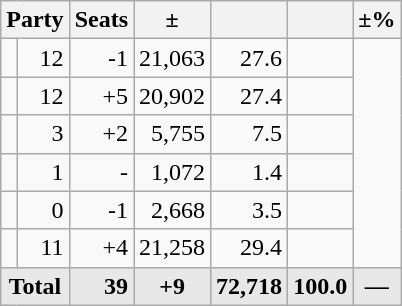<table class=wikitable>
<tr>
<th colspan=2 align=center>Party</th>
<th>Seats</th>
<th>±</th>
<th></th>
<th></th>
<th>±%</th>
</tr>
<tr>
<td></td>
<td align=right>12</td>
<td align=right>-1</td>
<td align=right>21,063</td>
<td align=right>27.6</td>
<td align=right></td>
</tr>
<tr>
<td></td>
<td align=right>12</td>
<td align=right>+5</td>
<td align=right>20,902</td>
<td align=right>27.4</td>
<td align=right></td>
</tr>
<tr>
<td></td>
<td align=right>3</td>
<td align=right>+2</td>
<td align=right>5,755</td>
<td align=right>7.5</td>
<td align=right></td>
</tr>
<tr>
<td></td>
<td align=right>1</td>
<td align=right>-</td>
<td align=right>1,072</td>
<td align=right>1.4</td>
<td align=right></td>
</tr>
<tr>
<td></td>
<td align=right>0</td>
<td align=right>-1</td>
<td align=right>2,668</td>
<td align=right>3.5</td>
<td align=right></td>
</tr>
<tr>
<td></td>
<td align=right>11</td>
<td align=right>+4</td>
<td align=right>21,258</td>
<td align=right>29.4</td>
<td align=right></td>
</tr>
<tr style="font-weight:bold; background:rgb(232,232,232);">
<td colspan=2 align=center>Total</td>
<td align=right>39</td>
<td align=center>+9</td>
<td align=right>72,718</td>
<td align=center>100.0</td>
<td align=center>—</td>
</tr>
</table>
